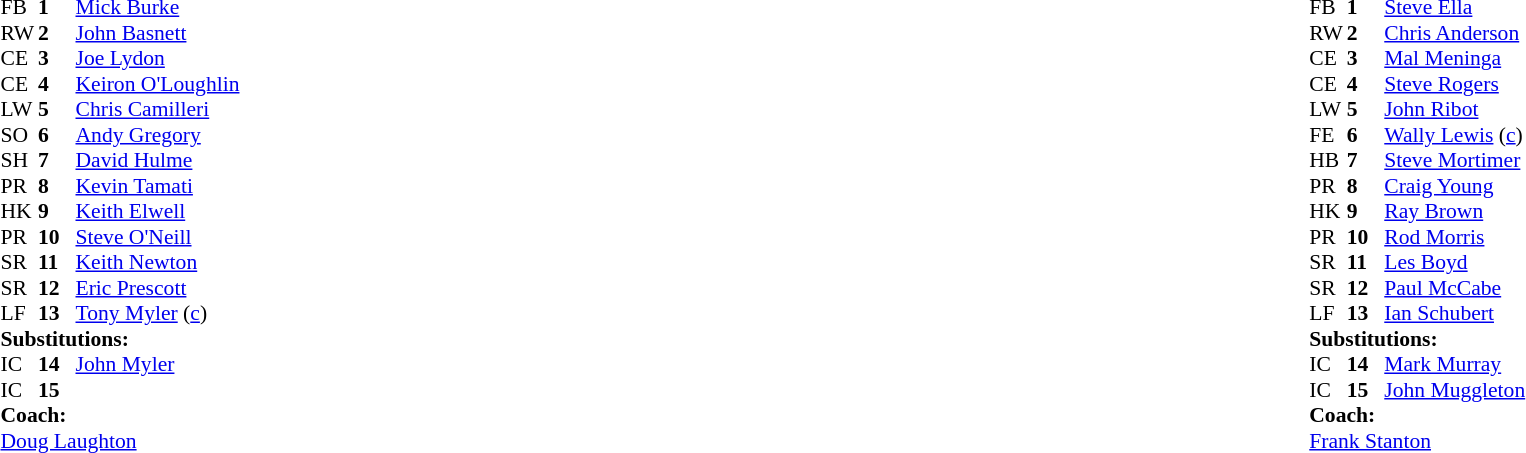<table width="100%">
<tr>
<td valign="top" width="50%"><br><table style="font-size: 90%" cellspacing="0" cellpadding="0">
<tr>
<th width="25"></th>
<th width="25"></th>
</tr>
<tr>
<td>FB</td>
<td><strong>1</strong></td>
<td><a href='#'>Mick Burke</a></td>
</tr>
<tr>
<td>RW</td>
<td><strong>2</strong></td>
<td><a href='#'>John Basnett</a></td>
</tr>
<tr>
<td>CE</td>
<td><strong>3</strong></td>
<td><a href='#'>Joe Lydon</a></td>
</tr>
<tr>
<td>CE</td>
<td><strong>4</strong></td>
<td><a href='#'>Keiron O'Loughlin</a></td>
</tr>
<tr>
<td>LW</td>
<td><strong>5</strong></td>
<td><a href='#'>Chris Camilleri</a></td>
</tr>
<tr>
<td>SO</td>
<td><strong>6</strong></td>
<td><a href='#'>Andy Gregory</a></td>
</tr>
<tr>
<td>SH</td>
<td><strong>7</strong></td>
<td><a href='#'>David Hulme</a></td>
</tr>
<tr>
<td>PR</td>
<td><strong>8</strong></td>
<td><a href='#'>Kevin Tamati</a></td>
</tr>
<tr>
<td>HK</td>
<td><strong>9</strong></td>
<td><a href='#'>Keith Elwell</a></td>
</tr>
<tr>
<td>PR</td>
<td><strong>10</strong></td>
<td><a href='#'>Steve O'Neill</a></td>
</tr>
<tr>
<td>SR</td>
<td><strong>11</strong></td>
<td><a href='#'>Keith Newton</a></td>
</tr>
<tr>
<td>SR</td>
<td><strong>12</strong></td>
<td><a href='#'>Eric Prescott</a></td>
</tr>
<tr>
<td>LF</td>
<td><strong>13</strong></td>
<td><a href='#'>Tony Myler</a> (<a href='#'>c</a>)</td>
</tr>
<tr>
<td colspan=3><strong>Substitutions:</strong></td>
</tr>
<tr>
<td>IC</td>
<td><strong>14</strong></td>
<td><a href='#'>John Myler</a></td>
</tr>
<tr>
<td>IC</td>
<td><strong>15</strong></td>
<td></td>
</tr>
<tr>
<td colspan=3><strong>Coach:</strong></td>
</tr>
<tr>
<td colspan="4"> <a href='#'>Doug Laughton</a></td>
</tr>
</table>
</td>
<td valign="top" width="50%"><br><table style="font-size: 90%" cellspacing="0" cellpadding="0" align="center">
<tr>
<th width="25"></th>
<th width="25"></th>
</tr>
<tr>
<td>FB</td>
<td><strong>1</strong></td>
<td><a href='#'>Steve Ella</a></td>
</tr>
<tr>
<td>RW</td>
<td><strong>2</strong></td>
<td><a href='#'>Chris Anderson</a></td>
</tr>
<tr>
<td>CE</td>
<td><strong>3</strong></td>
<td><a href='#'>Mal Meninga</a></td>
</tr>
<tr>
<td>CE</td>
<td><strong>4</strong></td>
<td><a href='#'>Steve Rogers</a></td>
</tr>
<tr>
<td>LW</td>
<td><strong>5</strong></td>
<td><a href='#'>John Ribot</a></td>
</tr>
<tr>
<td>FE</td>
<td><strong>6</strong></td>
<td><a href='#'>Wally Lewis</a> (<a href='#'>c</a>)</td>
</tr>
<tr>
<td>HB</td>
<td><strong>7</strong></td>
<td><a href='#'>Steve Mortimer</a></td>
</tr>
<tr>
<td>PR</td>
<td><strong>8</strong></td>
<td><a href='#'>Craig Young</a></td>
</tr>
<tr>
<td>HK</td>
<td><strong>9</strong></td>
<td><a href='#'>Ray Brown</a></td>
</tr>
<tr>
<td>PR</td>
<td><strong>10</strong></td>
<td><a href='#'>Rod Morris</a></td>
</tr>
<tr>
<td>SR</td>
<td><strong>11</strong></td>
<td><a href='#'>Les Boyd</a></td>
</tr>
<tr>
<td>SR</td>
<td><strong>12</strong></td>
<td><a href='#'>Paul McCabe</a></td>
</tr>
<tr>
<td>LF</td>
<td><strong>13</strong></td>
<td><a href='#'>Ian Schubert</a></td>
</tr>
<tr>
<td colspan=3><strong>Substitutions:</strong></td>
</tr>
<tr>
<td>IC</td>
<td><strong>14</strong></td>
<td><a href='#'>Mark Murray</a></td>
</tr>
<tr>
<td>IC</td>
<td><strong>15</strong></td>
<td><a href='#'>John Muggleton</a></td>
</tr>
<tr>
<td colspan=3><strong>Coach:</strong></td>
</tr>
<tr>
<td colspan="4"> <a href='#'>Frank Stanton</a></td>
</tr>
</table>
</td>
</tr>
</table>
